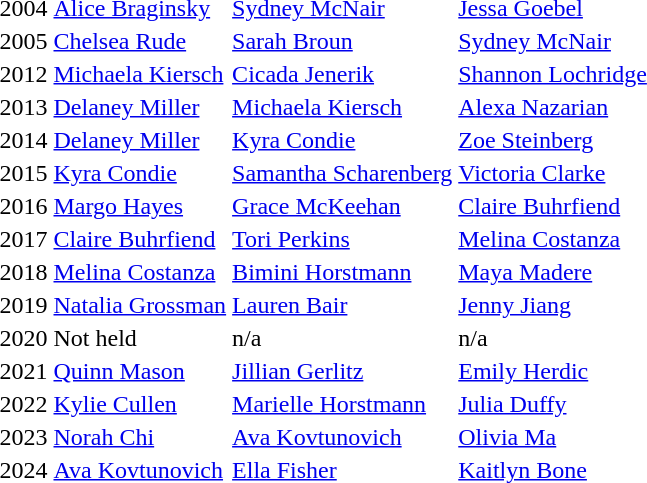<table>
<tr>
<td style="text-align:center;">2004</td>
<td><a href='#'>Alice Braginsky</a></td>
<td><a href='#'>Sydney McNair</a></td>
<td><a href='#'>Jessa Goebel</a></td>
</tr>
<tr>
<td style="text-align:center;">2005</td>
<td><a href='#'>Chelsea Rude</a></td>
<td><a href='#'>Sarah Broun</a></td>
<td><a href='#'>Sydney McNair</a></td>
</tr>
<tr>
<td style="text-align:center;">2012</td>
<td><a href='#'>Michaela Kiersch</a></td>
<td><a href='#'>Cicada Jenerik</a></td>
<td><a href='#'>Shannon Lochridge</a></td>
</tr>
<tr>
<td style="text-align:center;">2013</td>
<td><a href='#'>Delaney Miller</a></td>
<td><a href='#'>Michaela Kiersch</a></td>
<td><a href='#'>Alexa Nazarian</a></td>
</tr>
<tr>
<td style="text-align:center;">2014</td>
<td><a href='#'>Delaney Miller</a></td>
<td><a href='#'>Kyra Condie</a></td>
<td><a href='#'>Zoe Steinberg</a></td>
</tr>
<tr>
<td style="text-align:center;">2015</td>
<td><a href='#'>Kyra Condie</a></td>
<td><a href='#'>Samantha Scharenberg</a></td>
<td><a href='#'>Victoria Clarke</a></td>
</tr>
<tr>
<td style="text-align:center;">2016</td>
<td><a href='#'>Margo Hayes</a></td>
<td><a href='#'>Grace McKeehan</a></td>
<td><a href='#'>Claire Buhrfiend</a></td>
</tr>
<tr>
<td style="text-align:center;">2017</td>
<td><a href='#'>Claire Buhrfiend</a></td>
<td><a href='#'>Tori Perkins</a></td>
<td><a href='#'>Melina Costanza</a></td>
</tr>
<tr>
<td style="text-align:center;">2018</td>
<td><a href='#'>Melina Costanza</a></td>
<td><a href='#'>Bimini Horstmann</a></td>
<td><a href='#'>Maya Madere</a></td>
</tr>
<tr>
<td style="text-align:center;">2019</td>
<td><a href='#'>Natalia Grossman</a></td>
<td><a href='#'>Lauren Bair</a></td>
<td><a href='#'>Jenny Jiang</a></td>
</tr>
<tr>
<td style="text-align:center;">2020</td>
<td>Not held</td>
<td>n/a</td>
<td>n/a</td>
</tr>
<tr>
<td style="text-align:center;">2021</td>
<td><a href='#'>Quinn Mason</a></td>
<td><a href='#'>Jillian Gerlitz</a></td>
<td><a href='#'>Emily Herdic</a></td>
</tr>
<tr>
<td style="text-align:center;">2022</td>
<td><a href='#'>Kylie Cullen</a></td>
<td><a href='#'>Marielle Horstmann</a></td>
<td><a href='#'>Julia Duffy</a></td>
</tr>
<tr>
<td style="text-align:center;">2023</td>
<td><a href='#'>Norah Chi</a></td>
<td><a href='#'>Ava Kovtunovich</a></td>
<td><a href='#'>Olivia Ma</a></td>
</tr>
<tr>
<td style="text-align:center;">2024</td>
<td><a href='#'>Ava Kovtunovich</a></td>
<td><a href='#'>Ella Fisher</a></td>
<td><a href='#'>Kaitlyn Bone</a></td>
</tr>
</table>
